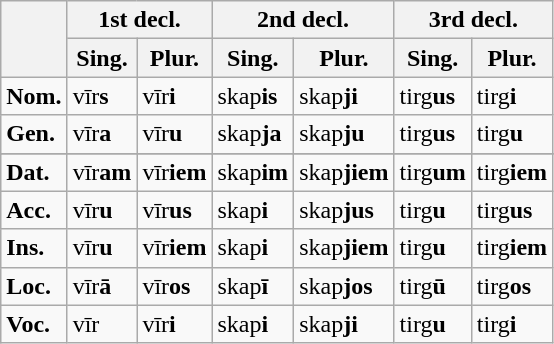<table class="wikitable">
<tr>
<th rowspan="2"></th>
<th colspan="2">1st decl.</th>
<th colspan="2">2nd decl.</th>
<th colspan="2">3rd decl.</th>
</tr>
<tr>
<th>Sing.</th>
<th>Plur.</th>
<th>Sing.</th>
<th>Plur.</th>
<th>Sing.</th>
<th>Plur.</th>
</tr>
<tr>
<td><strong>Nom.</strong></td>
<td>vīr<strong>s</strong></td>
<td>vīr<strong>i</strong></td>
<td>skap<strong>is</strong></td>
<td>skap<strong>ji</strong></td>
<td>tirg<strong>us</strong></td>
<td>tirg<strong>i</strong></td>
</tr>
<tr>
<td><strong>Gen.</strong></td>
<td>vīr<strong>a</strong></td>
<td>vīr<strong>u</strong></td>
<td>skap<strong>ja</strong></td>
<td>skap<strong>ju</strong></td>
<td>tirg<strong>us</strong></td>
<td>tirg<strong>u</strong></td>
</tr>
<tr>
</tr>
<tr>
<td><strong>Dat.</strong></td>
<td>vīr<strong>am</strong></td>
<td>vīr<strong>iem</strong></td>
<td>skap<strong>im</strong></td>
<td>skap<strong>jiem</strong></td>
<td>tirg<strong>um</strong></td>
<td>tirg<strong>iem</strong></td>
</tr>
<tr>
<td><strong>Acc.</strong></td>
<td>vīr<strong>u</strong></td>
<td>vīr<strong>us</strong></td>
<td>skap<strong>i</strong></td>
<td>skap<strong>jus</strong></td>
<td>tirg<strong>u</strong></td>
<td>tirg<strong>us</strong></td>
</tr>
<tr>
<td><strong>Ins.</strong></td>
<td>vīr<strong>u</strong></td>
<td>vīr<strong>iem</strong></td>
<td>skap<strong>i</strong></td>
<td>skap<strong>jiem</strong></td>
<td>tirg<strong>u</strong></td>
<td>tirg<strong>iem</strong></td>
</tr>
<tr>
<td><strong>Loc.</strong></td>
<td>vīr<strong>ā</strong></td>
<td>vīr<strong>os</strong></td>
<td>skap<strong>ī</strong></td>
<td>skap<strong>jos</strong></td>
<td>tirg<strong>ū</strong></td>
<td>tirg<strong>os</strong></td>
</tr>
<tr>
<td><strong>Voc.</strong></td>
<td>vīr</td>
<td>vīr<strong>i</strong></td>
<td>skap<strong>i</strong></td>
<td>skap<strong>ji</strong></td>
<td>tirg<strong>u</strong></td>
<td>tirg<strong>i</strong></td>
</tr>
</table>
